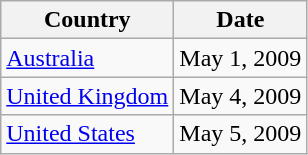<table class="wikitable">
<tr>
<th>Country</th>
<th>Date</th>
</tr>
<tr>
<td><a href='#'>Australia</a></td>
<td>May 1, 2009</td>
</tr>
<tr>
<td><a href='#'>United Kingdom</a></td>
<td>May 4, 2009</td>
</tr>
<tr>
<td><a href='#'>United States</a></td>
<td>May 5, 2009</td>
</tr>
</table>
